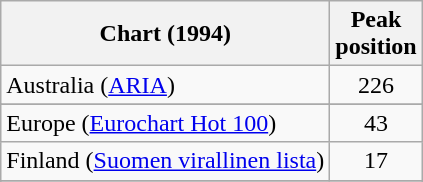<table class="wikitable sortable">
<tr>
<th>Chart (1994)</th>
<th>Peak<br>position</th>
</tr>
<tr>
<td>Australia (<a href='#'>ARIA</a>)</td>
<td align="center">226</td>
</tr>
<tr>
</tr>
<tr>
<td>Europe (<a href='#'>Eurochart Hot 100</a>)</td>
<td align="center">43</td>
</tr>
<tr>
<td>Finland (<a href='#'>Suomen virallinen lista</a>)</td>
<td align="center">17</td>
</tr>
<tr>
</tr>
<tr>
</tr>
<tr>
</tr>
<tr>
</tr>
</table>
